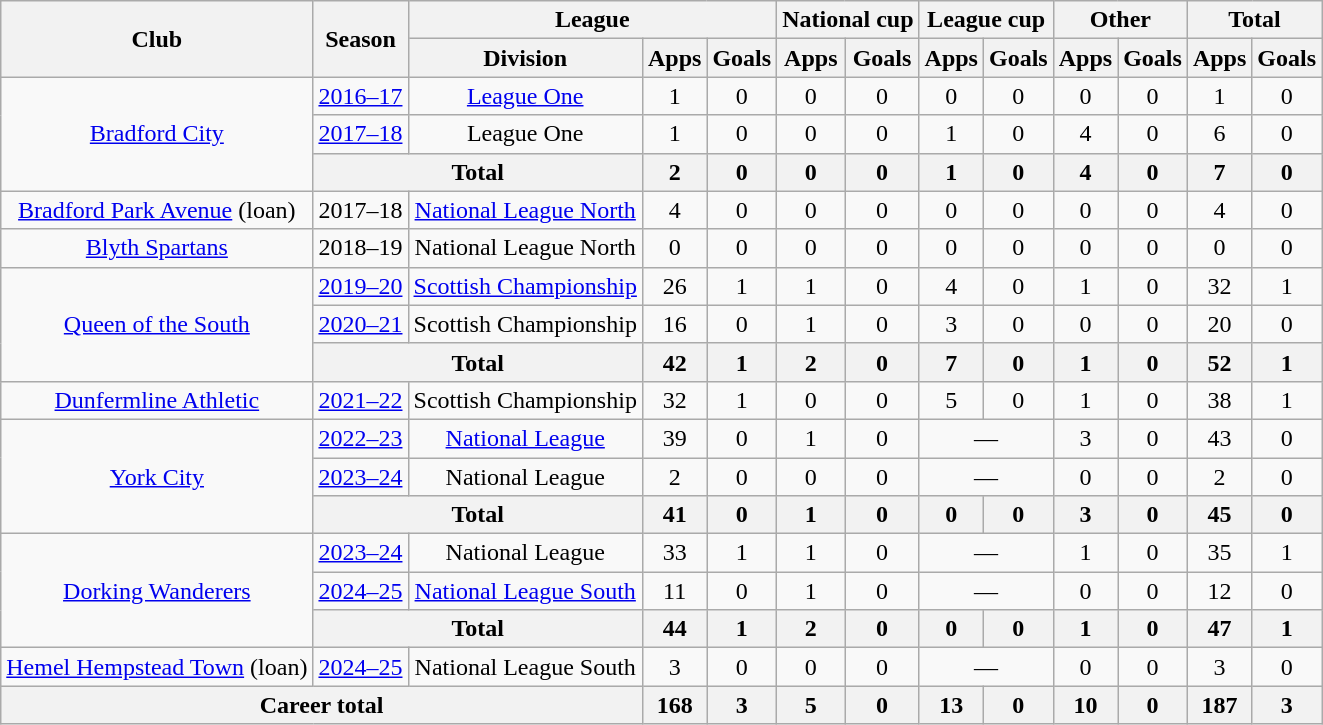<table class="wikitable" style="text-align:center">
<tr>
<th rowspan="2">Club</th>
<th rowspan="2">Season</th>
<th colspan="3">League</th>
<th colspan="2">National cup</th>
<th colspan="2">League cup</th>
<th colspan="2">Other</th>
<th colspan="2">Total</th>
</tr>
<tr>
<th>Division</th>
<th>Apps</th>
<th>Goals</th>
<th>Apps</th>
<th>Goals</th>
<th>Apps</th>
<th>Goals</th>
<th>Apps</th>
<th>Goals</th>
<th>Apps</th>
<th>Goals</th>
</tr>
<tr>
<td rowspan="3"><a href='#'>Bradford City</a></td>
<td><a href='#'>2016–17</a></td>
<td><a href='#'>League One</a></td>
<td>1</td>
<td>0</td>
<td>0</td>
<td>0</td>
<td>0</td>
<td>0</td>
<td>0</td>
<td>0</td>
<td>1</td>
<td>0</td>
</tr>
<tr>
<td><a href='#'>2017–18</a></td>
<td>League One</td>
<td>1</td>
<td>0</td>
<td>0</td>
<td>0</td>
<td>1</td>
<td>0</td>
<td>4</td>
<td>0</td>
<td>6</td>
<td>0</td>
</tr>
<tr>
<th colspan="2">Total</th>
<th>2</th>
<th>0</th>
<th>0</th>
<th>0</th>
<th>1</th>
<th>0</th>
<th>4</th>
<th>0</th>
<th>7</th>
<th>0</th>
</tr>
<tr>
<td><a href='#'>Bradford Park Avenue</a> (loan)</td>
<td>2017–18</td>
<td><a href='#'>National League North</a></td>
<td>4</td>
<td>0</td>
<td>0</td>
<td>0</td>
<td>0</td>
<td>0</td>
<td>0</td>
<td>0</td>
<td>4</td>
<td>0</td>
</tr>
<tr>
<td><a href='#'>Blyth Spartans</a></td>
<td>2018–19</td>
<td>National League North</td>
<td>0</td>
<td>0</td>
<td>0</td>
<td>0</td>
<td>0</td>
<td>0</td>
<td>0</td>
<td>0</td>
<td>0</td>
<td>0</td>
</tr>
<tr>
<td rowspan="3"><a href='#'>Queen of the South</a></td>
<td><a href='#'>2019–20</a></td>
<td><a href='#'>Scottish Championship</a></td>
<td>26</td>
<td>1</td>
<td>1</td>
<td>0</td>
<td>4</td>
<td>0</td>
<td>1</td>
<td>0</td>
<td>32</td>
<td>1</td>
</tr>
<tr>
<td><a href='#'>2020–21</a></td>
<td>Scottish Championship</td>
<td>16</td>
<td>0</td>
<td>1</td>
<td>0</td>
<td>3</td>
<td>0</td>
<td>0</td>
<td>0</td>
<td>20</td>
<td>0</td>
</tr>
<tr>
<th colspan="2">Total</th>
<th>42</th>
<th>1</th>
<th>2</th>
<th>0</th>
<th>7</th>
<th>0</th>
<th>1</th>
<th>0</th>
<th>52</th>
<th>1</th>
</tr>
<tr>
<td><a href='#'>Dunfermline Athletic</a></td>
<td><a href='#'>2021–22</a></td>
<td>Scottish Championship</td>
<td>32</td>
<td>1</td>
<td>0</td>
<td>0</td>
<td>5</td>
<td>0</td>
<td>1</td>
<td>0</td>
<td>38</td>
<td>1</td>
</tr>
<tr>
<td rowspan="3"><a href='#'>York City</a></td>
<td><a href='#'>2022–23</a></td>
<td><a href='#'>National League</a></td>
<td>39</td>
<td>0</td>
<td>1</td>
<td>0</td>
<td colspan="2">—</td>
<td>3</td>
<td>0</td>
<td>43</td>
<td>0</td>
</tr>
<tr>
<td><a href='#'>2023–24</a></td>
<td>National League</td>
<td>2</td>
<td>0</td>
<td>0</td>
<td>0</td>
<td colspan="2">—</td>
<td>0</td>
<td>0</td>
<td>2</td>
<td>0</td>
</tr>
<tr>
<th colspan="2">Total</th>
<th>41</th>
<th>0</th>
<th>1</th>
<th>0</th>
<th>0</th>
<th>0</th>
<th>3</th>
<th>0</th>
<th>45</th>
<th>0</th>
</tr>
<tr>
<td rowspan="3"><a href='#'>Dorking Wanderers</a></td>
<td><a href='#'>2023–24</a></td>
<td>National League</td>
<td>33</td>
<td>1</td>
<td>1</td>
<td>0</td>
<td colspan="2">—</td>
<td>1</td>
<td>0</td>
<td>35</td>
<td>1</td>
</tr>
<tr>
<td><a href='#'>2024–25</a></td>
<td><a href='#'>National League South</a></td>
<td>11</td>
<td>0</td>
<td>1</td>
<td>0</td>
<td colspan="2">—</td>
<td>0</td>
<td>0</td>
<td>12</td>
<td>0</td>
</tr>
<tr>
<th colspan="2">Total</th>
<th>44</th>
<th>1</th>
<th>2</th>
<th>0</th>
<th>0</th>
<th>0</th>
<th>1</th>
<th>0</th>
<th>47</th>
<th>1</th>
</tr>
<tr>
<td><a href='#'>Hemel Hempstead Town</a> (loan)</td>
<td><a href='#'>2024–25</a></td>
<td>National League South</td>
<td>3</td>
<td>0</td>
<td>0</td>
<td>0</td>
<td colspan="2">—</td>
<td>0</td>
<td>0</td>
<td>3</td>
<td>0</td>
</tr>
<tr>
<th colspan="3">Career total</th>
<th>168</th>
<th>3</th>
<th>5</th>
<th>0</th>
<th>13</th>
<th>0</th>
<th>10</th>
<th>0</th>
<th>187</th>
<th>3</th>
</tr>
</table>
